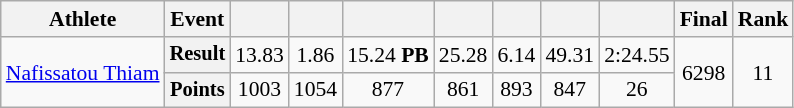<table class="wikitable" style="font-size:90%">
<tr>
<th>Athlete</th>
<th>Event</th>
<th></th>
<th></th>
<th></th>
<th></th>
<th></th>
<th></th>
<th></th>
<th>Final</th>
<th>Rank</th>
</tr>
<tr style=text-align:center>
<td rowspan=2 style=text-align:left><a href='#'>Nafissatou Thiam</a></td>
<th style="font-size:95%">Result</th>
<td>13.83</td>
<td>1.86</td>
<td>15.24 <strong>PB</strong></td>
<td>25.28</td>
<td>6.14</td>
<td>49.31</td>
<td>2:24.55</td>
<td rowspan=2>6298</td>
<td rowspan=2>11</td>
</tr>
<tr style=text-align:center>
<th style="font-size:95%">Points</th>
<td>1003</td>
<td>1054</td>
<td>877</td>
<td>861</td>
<td>893</td>
<td>847</td>
<td>26</td>
</tr>
</table>
